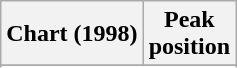<table class="wikitable sortable plainrowheaders" style="text-align:center">
<tr>
<th>Chart (1998)</th>
<th>Peak<br>position</th>
</tr>
<tr>
</tr>
<tr>
</tr>
<tr>
</tr>
<tr>
</tr>
<tr>
</tr>
<tr>
</tr>
</table>
